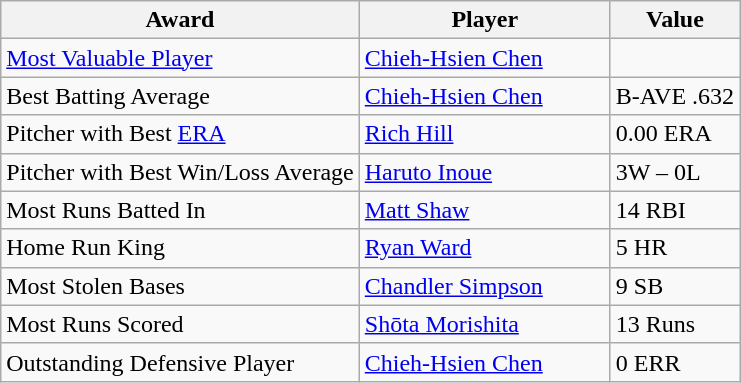<table class="wikitable">
<tr>
<th>Award</th>
<th width=160>Player</th>
<th>Value</th>
</tr>
<tr>
<td><a href='#'>Most Valuable Player</a></td>
<td> <a href='#'>Chieh-Hsien Chen</a></td>
<td></td>
</tr>
<tr>
<td>Best Batting Average</td>
<td> <a href='#'>Chieh-Hsien Chen</a></td>
<td>B-AVE .632</td>
</tr>
<tr>
<td>Pitcher with Best <a href='#'>ERA</a></td>
<td> <a href='#'>Rich Hill</a></td>
<td>0.00 ERA</td>
</tr>
<tr>
<td>Pitcher with Best Win/Loss Average</td>
<td> <a href='#'>Haruto Inoue</a></td>
<td>3W – 0L</td>
</tr>
<tr>
<td>Most Runs Batted In</td>
<td> <a href='#'>Matt Shaw</a></td>
<td>14 RBI</td>
</tr>
<tr>
<td>Home Run King</td>
<td> <a href='#'>Ryan Ward</a></td>
<td>5 HR</td>
</tr>
<tr>
<td>Most Stolen Bases</td>
<td> <a href='#'>Chandler Simpson</a></td>
<td>9 SB</td>
</tr>
<tr>
<td>Most Runs Scored</td>
<td> <a href='#'>Shōta Morishita</a></td>
<td>13 Runs</td>
</tr>
<tr>
<td>Outstanding Defensive Player</td>
<td> <a href='#'>Chieh-Hsien Chen</a></td>
<td>0 ERR</td>
</tr>
</table>
